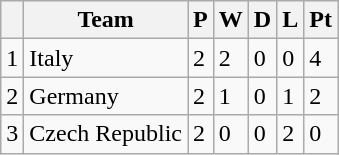<table class="wikitable">
<tr>
<th></th>
<th>Team</th>
<th>P</th>
<th>W</th>
<th>D</th>
<th>L</th>
<th>Pt</th>
</tr>
<tr>
<td>1</td>
<td>Italy</td>
<td>2</td>
<td>2</td>
<td>0</td>
<td>0</td>
<td>4</td>
</tr>
<tr>
<td>2</td>
<td>Germany</td>
<td>2</td>
<td>1</td>
<td>0</td>
<td>1</td>
<td>2</td>
</tr>
<tr>
<td>3</td>
<td>Czech Republic</td>
<td>2</td>
<td>0</td>
<td>0</td>
<td>2</td>
<td>0</td>
</tr>
</table>
